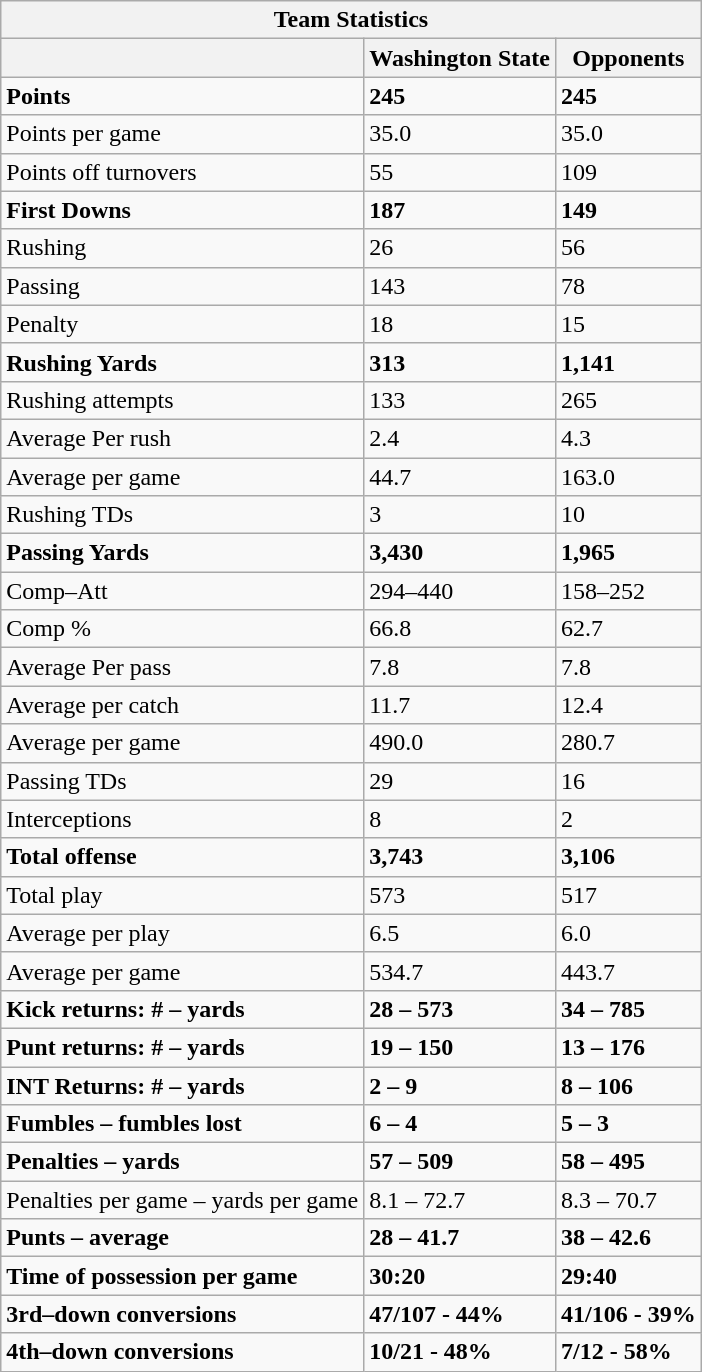<table class="wikitable collapsible collapsed">
<tr>
<th colspan="3">Team Statistics </th>
</tr>
<tr>
<th> </th>
<th>Washington State</th>
<th>Opponents</th>
</tr>
<tr>
<td><strong>Points</strong></td>
<td><strong>245</strong></td>
<td><strong>245</strong></td>
</tr>
<tr>
<td>Points per game</td>
<td>35.0</td>
<td>35.0</td>
</tr>
<tr>
<td>Points off turnovers</td>
<td>55</td>
<td>109</td>
</tr>
<tr>
<td><strong>First Downs</strong></td>
<td><strong>187</strong></td>
<td><strong>149</strong></td>
</tr>
<tr>
<td>Rushing</td>
<td>26</td>
<td>56</td>
</tr>
<tr>
<td>Passing</td>
<td>143</td>
<td>78</td>
</tr>
<tr>
<td>Penalty</td>
<td>18</td>
<td>15</td>
</tr>
<tr>
<td><strong>Rushing Yards</strong></td>
<td><strong>313</strong></td>
<td><strong>1,141</strong></td>
</tr>
<tr>
<td>Rushing attempts</td>
<td>133</td>
<td>265</td>
</tr>
<tr>
<td>Average Per rush</td>
<td>2.4</td>
<td>4.3</td>
</tr>
<tr>
<td>Average per game</td>
<td>44.7</td>
<td>163.0</td>
</tr>
<tr>
<td>Rushing TDs</td>
<td>3</td>
<td>10</td>
</tr>
<tr>
<td><strong>Passing Yards</strong></td>
<td><strong>3,430</strong></td>
<td><strong>1,965</strong></td>
</tr>
<tr>
<td>Comp–Att</td>
<td>294–440</td>
<td>158–252</td>
</tr>
<tr>
<td>Comp %</td>
<td>66.8</td>
<td>62.7</td>
</tr>
<tr>
<td>Average Per pass</td>
<td>7.8</td>
<td>7.8</td>
</tr>
<tr>
<td>Average per catch</td>
<td>11.7</td>
<td>12.4</td>
</tr>
<tr>
<td>Average per game</td>
<td>490.0</td>
<td>280.7</td>
</tr>
<tr>
<td>Passing TDs</td>
<td>29</td>
<td>16</td>
</tr>
<tr>
<td>Interceptions</td>
<td>8</td>
<td>2</td>
</tr>
<tr>
<td><strong>Total offense</strong></td>
<td><strong>3,743</strong></td>
<td><strong>3,106</strong></td>
</tr>
<tr>
<td>Total play</td>
<td>573</td>
<td>517</td>
</tr>
<tr>
<td>Average per play</td>
<td>6.5</td>
<td>6.0</td>
</tr>
<tr>
<td>Average per game</td>
<td>534.7</td>
<td>443.7</td>
</tr>
<tr>
<td><strong>Kick returns: # – yards</strong></td>
<td><strong>28 – 573</strong></td>
<td><strong>34 – 785</strong></td>
</tr>
<tr>
<td><strong>Punt returns: # – yards</strong></td>
<td><strong>19 – 150</strong></td>
<td><strong>13 – 176</strong></td>
</tr>
<tr>
<td><strong>INT Returns: # – yards</strong></td>
<td><strong>2 – 9</strong></td>
<td><strong>8 – 106</strong></td>
</tr>
<tr>
<td><strong>Fumbles – fumbles lost</strong></td>
<td><strong>6 – 4</strong></td>
<td><strong>5 – 3</strong></td>
</tr>
<tr>
<td><strong>Penalties – yards</strong></td>
<td><strong>57 – 509</strong></td>
<td><strong>58 – 495</strong></td>
</tr>
<tr>
<td>Penalties per game – yards per game</td>
<td>8.1 – 72.7</td>
<td>8.3 – 70.7</td>
</tr>
<tr>
<td><strong>Punts – average</strong></td>
<td><strong>28 – 41.7</strong></td>
<td><strong>38 – 42.6</strong></td>
</tr>
<tr>
<td><strong>Time of possession per game</strong></td>
<td><strong>30:20</strong></td>
<td><strong>29:40</strong></td>
</tr>
<tr>
<td><strong>3rd–down conversions</strong></td>
<td><strong>47/107 - 44%</strong></td>
<td><strong>41/106 - 39%</strong></td>
</tr>
<tr>
<td><strong>4th–down conversions</strong></td>
<td><strong>10/21 - 48%</strong></td>
<td><strong>7/12 - 58%</strong></td>
</tr>
</table>
